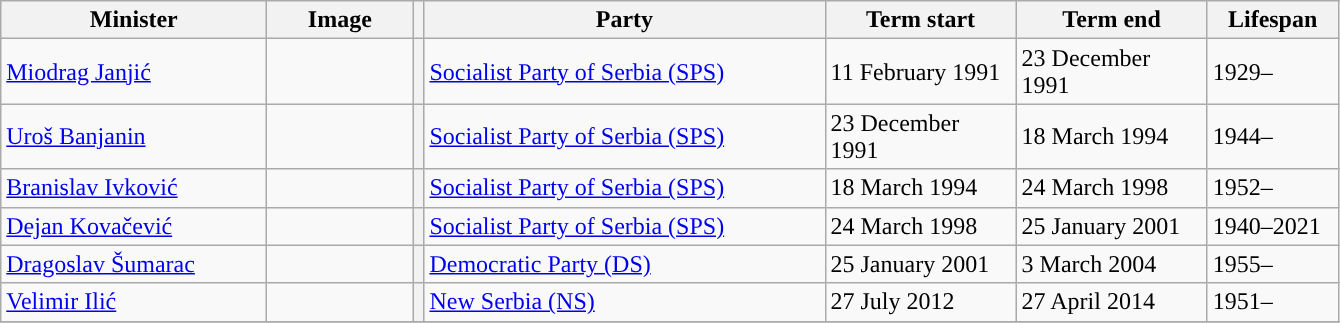<table class="wikitable" style="text-align: left;">
<tr>
<th width="170">Minister</th>
<th width="90">Image</th>
<th></th>
<th width="260">Party</th>
<th width="120">Term start</th>
<th width="120">Term end</th>
<th width="80">Lifespan</th>
</tr>
<tr>
<td><a href='#'>Miodrag Janjić</a></td>
<td></td>
<th style="background:"></th>
<td><a href='#'>Socialist Party of Serbia (SPS)</a></td>
<td>11 February 1991</td>
<td>23 December 1991</td>
<td>1929–</td>
</tr>
<tr>
<td><a href='#'>Uroš Banjanin</a></td>
<td></td>
<th style="background:"></th>
<td><a href='#'>Socialist Party of Serbia (SPS)</a></td>
<td>23 December 1991</td>
<td>18 March 1994</td>
<td>1944–</td>
</tr>
<tr>
<td><a href='#'>Branislav Ivković</a></td>
<td></td>
<th style="background:"></th>
<td><a href='#'>Socialist Party of Serbia (SPS)</a></td>
<td>18 March 1994</td>
<td>24 March 1998</td>
<td>1952–</td>
</tr>
<tr>
<td><a href='#'>Dejan Kovačević</a></td>
<td></td>
<th style="background:"></th>
<td><a href='#'>Socialist Party of Serbia (SPS)</a></td>
<td>24 March 1998</td>
<td>25 January 2001</td>
<td>1940–2021</td>
</tr>
<tr>
<td><a href='#'>Dragoslav Šumarac</a></td>
<td></td>
<th style="background:"></th>
<td><a href='#'>Democratic Party (DS)</a></td>
<td>25 January 2001</td>
<td>3 March 2004</td>
<td>1955–</td>
</tr>
<tr>
<td><a href='#'>Velimir Ilić</a></td>
<td></td>
<th style="background:"></th>
<td><a href='#'>New Serbia (NS)</a></td>
<td>27 July 2012</td>
<td>27 April 2014</td>
<td>1951–</td>
</tr>
<tr>
</tr>
</table>
